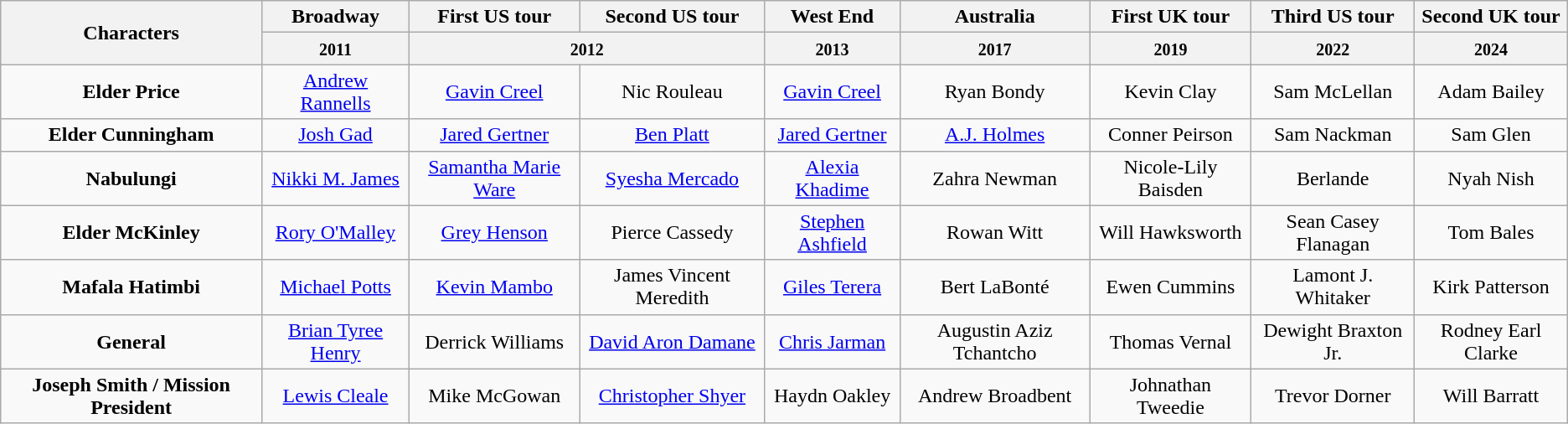<table class="wikitable" style = "text-align:center;">
<tr>
<th rowspan=2>Characters</th>
<th>Broadway</th>
<th>First US tour</th>
<th>Second US tour</th>
<th>West End</th>
<th>Australia</th>
<th>First UK tour</th>
<th>Third US tour</th>
<th>Second UK tour</th>
</tr>
<tr>
<th><small>2011</small></th>
<th colspan=2><small>2012</small></th>
<th><small>2013</small></th>
<th><small>2017</small></th>
<th><small>2019</small></th>
<th><small>2022</small></th>
<th><small>2024</small></th>
</tr>
<tr>
<td><strong>Elder Price</strong></td>
<td><a href='#'>Andrew Rannells</a></td>
<td><a href='#'>Gavin Creel</a></td>
<td>Nic Rouleau</td>
<td><a href='#'>Gavin Creel</a></td>
<td>Ryan Bondy</td>
<td>Kevin Clay</td>
<td>Sam McLellan</td>
<td>Adam Bailey</td>
</tr>
<tr>
<td><strong>Elder Cunningham</strong></td>
<td><a href='#'>Josh Gad</a></td>
<td><a href='#'>Jared Gertner</a></td>
<td><a href='#'>Ben Platt</a></td>
<td><a href='#'>Jared Gertner</a></td>
<td><a href='#'>A.J. Holmes</a></td>
<td>Conner Peirson</td>
<td>Sam Nackman</td>
<td>Sam Glen</td>
</tr>
<tr>
<td><strong>Nabulungi</strong></td>
<td><a href='#'>Nikki M. James</a></td>
<td><a href='#'>Samantha Marie Ware</a></td>
<td><a href='#'>Syesha Mercado</a></td>
<td><a href='#'>Alexia Khadime</a></td>
<td>Zahra Newman</td>
<td>Nicole-Lily Baisden</td>
<td>Berlande</td>
<td>Nyah Nish</td>
</tr>
<tr>
<td><strong>Elder McKinley</strong></td>
<td><a href='#'>Rory O'Malley</a></td>
<td><a href='#'>Grey Henson</a></td>
<td>Pierce Cassedy</td>
<td><a href='#'>Stephen Ashfield</a></td>
<td>Rowan Witt</td>
<td>Will Hawksworth</td>
<td>Sean Casey Flanagan</td>
<td>Tom Bales</td>
</tr>
<tr>
<td><strong>Mafala Hatimbi</strong></td>
<td><a href='#'>Michael Potts</a></td>
<td><a href='#'>Kevin Mambo</a></td>
<td>James Vincent Meredith</td>
<td><a href='#'>Giles Terera</a></td>
<td>Bert LaBonté</td>
<td>Ewen Cummins</td>
<td>Lamont J. Whitaker</td>
<td>Kirk Patterson</td>
</tr>
<tr>
<td><strong>General</strong></td>
<td><a href='#'>Brian Tyree Henry</a></td>
<td>Derrick Williams</td>
<td><a href='#'>David Aron Damane</a></td>
<td><a href='#'>Chris Jarman</a></td>
<td>Augustin Aziz Tchantcho</td>
<td>Thomas Vernal</td>
<td>Dewight Braxton Jr.</td>
<td>Rodney Earl Clarke</td>
</tr>
<tr>
<td><strong>Joseph Smith / Mission President</strong></td>
<td><a href='#'>Lewis Cleale</a></td>
<td>Mike McGowan</td>
<td><a href='#'>Christopher Shyer</a></td>
<td>Haydn Oakley</td>
<td>Andrew Broadbent</td>
<td>Johnathan Tweedie</td>
<td>Trevor Dorner</td>
<td>Will Barratt</td>
</tr>
</table>
